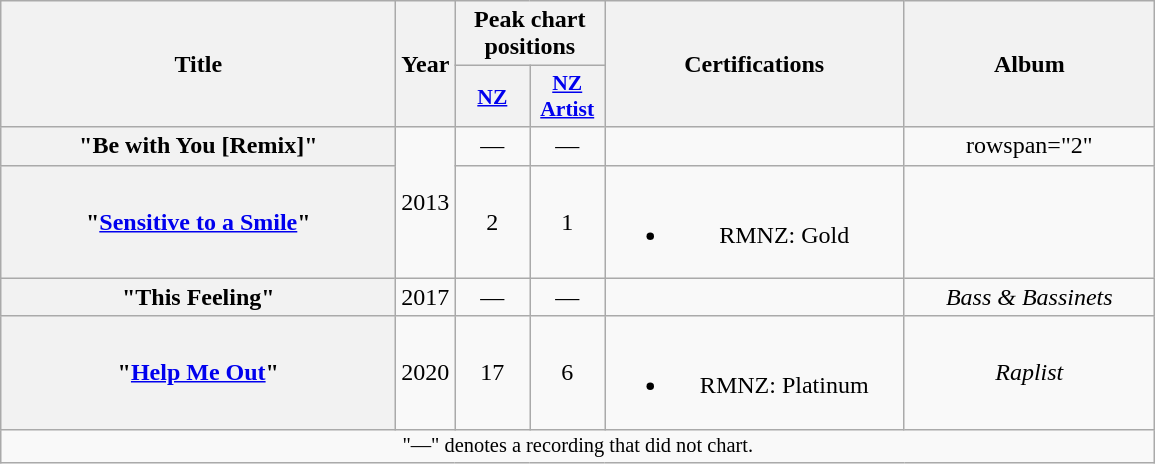<table class="wikitable plainrowheaders" style="text-align:center;">
<tr>
<th scope="col" rowspan="2" style="width:16em;">Title</th>
<th scope="col" rowspan="2" style="width:1em;">Year</th>
<th scope="col" colspan="2">Peak chart positions</th>
<th scope="col" rowspan="2" style="width:12em;">Certifications</th>
<th scope="col" rowspan="2" style="width:10em;">Album</th>
</tr>
<tr>
<th scope="col" style="width:3em;font-size:90%;"><a href='#'>NZ</a><br></th>
<th scope="col" style="width:3em;font-size:90%;"><a href='#'>NZ<br>Artist</a><br></th>
</tr>
<tr>
<th scope="row">"Be with You [Remix]"<br></th>
<td rowspan="2">2013</td>
<td>—</td>
<td>—</td>
<td></td>
<td>rowspan="2" </td>
</tr>
<tr>
<th scope="row">"<a href='#'>Sensitive to a Smile</a>"<br></th>
<td>2</td>
<td>1</td>
<td><br><ul><li>RMNZ: Gold</li></ul></td>
</tr>
<tr>
<th scope="row">"This Feeling"<br></th>
<td>2017</td>
<td>—</td>
<td>—</td>
<td></td>
<td><em>Bass & Bassinets</em></td>
</tr>
<tr>
<th scope="row">"<a href='#'>Help Me Out</a>"<br></th>
<td>2020</td>
<td>17</td>
<td>6</td>
<td><br><ul><li>RMNZ: Platinum</li></ul></td>
<td><em>Raplist</em></td>
</tr>
<tr>
<td colspan="8" style="font-size:85%;">"—" denotes a recording that did not chart.</td>
</tr>
</table>
